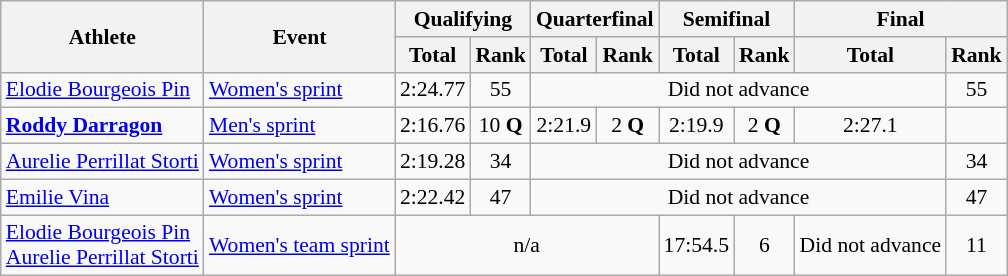<table class="wikitable" style="font-size:90%">
<tr>
<th rowspan="2">Athlete</th>
<th rowspan="2">Event</th>
<th colspan="2">Qualifying</th>
<th colspan="2">Quarterfinal</th>
<th colspan="2">Semifinal</th>
<th colspan="2">Final</th>
</tr>
<tr>
<th>Total</th>
<th>Rank</th>
<th>Total</th>
<th>Rank</th>
<th>Total</th>
<th>Rank</th>
<th>Total</th>
<th>Rank</th>
</tr>
<tr>
<td><a href='#'>Elodie Bourgeois Pin</a></td>
<td><a href='#'>Women's sprint</a></td>
<td align="center">2:24.77</td>
<td align="center">55</td>
<td colspan=5 align="center">Did not advance</td>
<td align="center">55</td>
</tr>
<tr>
<td><strong><a href='#'>Roddy Darragon</a></strong></td>
<td><a href='#'>Men's sprint</a></td>
<td align="center">2:16.76</td>
<td align="center">10 <strong>Q</strong></td>
<td align="center">2:21.9</td>
<td align="center">2 <strong>Q</strong></td>
<td align="center">2:19.9</td>
<td align="center">2 <strong>Q</strong></td>
<td align="center">2:27.1</td>
<td align="center"></td>
</tr>
<tr>
<td><a href='#'>Aurelie Perrillat Storti</a></td>
<td><a href='#'>Women's sprint</a></td>
<td align="center">2:19.28</td>
<td align="center">34</td>
<td colspan=5 align="center">Did not advance</td>
<td align="center">34</td>
</tr>
<tr>
<td><a href='#'>Emilie Vina</a></td>
<td><a href='#'>Women's sprint</a></td>
<td align="center">2:22.42</td>
<td align="center">47</td>
<td colspan=5 align="center">Did not advance</td>
<td align="center">47</td>
</tr>
<tr>
<td><a href='#'>Elodie Bourgeois Pin</a><br><a href='#'>Aurelie Perrillat Storti</a></td>
<td><a href='#'>Women's team sprint</a></td>
<td colspan=4 align="center">n/a</td>
<td align="center">17:54.5</td>
<td align="center">6</td>
<td align="center">Did not advance</td>
<td align="center">11</td>
</tr>
</table>
